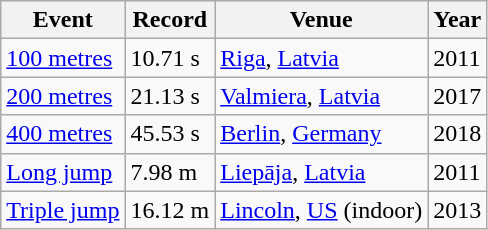<table class=wikitable>
<tr>
<th>Event</th>
<th>Record</th>
<th>Venue</th>
<th>Year</th>
</tr>
<tr>
<td><a href='#'>100 metres</a></td>
<td>10.71 s</td>
<td><a href='#'>Riga</a>, <a href='#'>Latvia</a></td>
<td>2011</td>
</tr>
<tr>
<td><a href='#'>200 metres</a></td>
<td>21.13 s</td>
<td><a href='#'>Valmiera</a>, <a href='#'>Latvia</a></td>
<td>2017</td>
</tr>
<tr>
<td><a href='#'>400 metres</a></td>
<td>45.53 s</td>
<td><a href='#'>Berlin</a>, <a href='#'>Germany</a></td>
<td>2018</td>
</tr>
<tr>
<td><a href='#'>Long jump</a></td>
<td>7.98 m</td>
<td><a href='#'>Liepāja</a>, <a href='#'>Latvia</a></td>
<td>2011</td>
</tr>
<tr>
<td><a href='#'>Triple jump</a></td>
<td>16.12 m</td>
<td><a href='#'>Lincoln</a>, <a href='#'>US</a> (indoor)</td>
<td>2013</td>
</tr>
</table>
